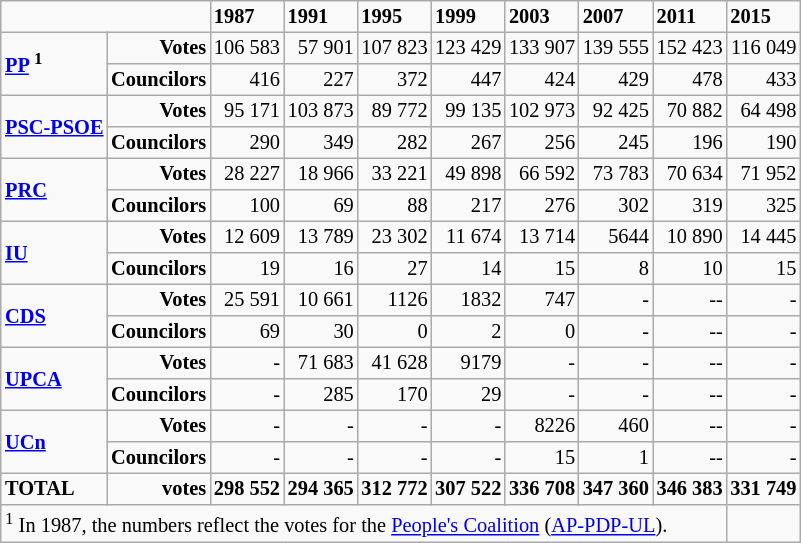<table style="align:center; background: #f9f9f9; border: 1px #aaa solid; border-collapse: collapse; font-size: 85%" cellspacing="2" cellpadding="2" border="1" align="right">
<tr>
<td colspan="2"></td>
<td><strong>1987</strong></td>
<td><strong>1991</strong></td>
<td><strong>1995</strong></td>
<td><strong>1999</strong></td>
<td><strong>2003</strong></td>
<td><strong>2007</strong></td>
<td><strong>2011</strong></td>
<td><strong>2015</strong></td>
</tr>
<tr align="right">
<td rowspan="2" align="left"><strong><a href='#'>PP</a> <sup>1</sup></strong></td>
<td><strong>Votes</strong></td>
<td>106 583</td>
<td>57 901</td>
<td>107 823</td>
<td>123 429</td>
<td>133 907</td>
<td>139 555</td>
<td>152 423</td>
<td>116 049</td>
</tr>
<tr align="right">
<td><strong>Councilors</strong></td>
<td>416</td>
<td>227</td>
<td>372</td>
<td>447</td>
<td>424</td>
<td>429</td>
<td>478</td>
<td>433</td>
</tr>
<tr align="right">
<td rowspan="2" align="left"><strong><a href='#'>PSC-PSOE</a></strong></td>
<td><strong>Votes</strong></td>
<td>95 171</td>
<td>103 873</td>
<td>89 772</td>
<td>99 135</td>
<td>102 973</td>
<td>92 425</td>
<td>70 882</td>
<td>64 498</td>
</tr>
<tr align="right">
<td><strong>Councilors</strong></td>
<td>290</td>
<td>349</td>
<td>282</td>
<td>267</td>
<td>256</td>
<td>245</td>
<td>196</td>
<td>190</td>
</tr>
<tr align="right">
<td rowspan="2" align="left"><strong><a href='#'>PRC</a></strong></td>
<td><strong>Votes</strong></td>
<td>28 227</td>
<td>18 966</td>
<td>33 221</td>
<td>49 898</td>
<td>66 592</td>
<td>73 783</td>
<td>70 634</td>
<td>71 952</td>
</tr>
<tr align="right">
<td><strong>Councilors</strong></td>
<td>100</td>
<td>69</td>
<td>88</td>
<td>217</td>
<td>276</td>
<td>302</td>
<td>319</td>
<td>325</td>
</tr>
<tr align="right">
<td rowspan="2" align="left"><strong><a href='#'>IU</a></strong></td>
<td><strong>Votes</strong></td>
<td>12 609</td>
<td>13 789</td>
<td>23 302</td>
<td>11 674</td>
<td>13 714</td>
<td>5644</td>
<td>10 890</td>
<td>14 445</td>
</tr>
<tr align="right">
<td><strong>Councilors</strong></td>
<td>19</td>
<td>16</td>
<td>27</td>
<td>14</td>
<td>15</td>
<td>8</td>
<td>10</td>
<td>15</td>
</tr>
<tr align="right">
<td rowspan="2" align="left"><strong><a href='#'>CDS</a></strong></td>
<td><strong>Votes</strong></td>
<td>25 591</td>
<td>10 661</td>
<td>1126</td>
<td>1832</td>
<td>747</td>
<td>-</td>
<td>--</td>
<td>-</td>
</tr>
<tr align="right">
<td><strong>Councilors</strong></td>
<td>69</td>
<td>30</td>
<td>0</td>
<td>2</td>
<td>0</td>
<td>-</td>
<td>--</td>
<td>-</td>
</tr>
<tr align="right">
<td rowspan="2" align="left"><strong><a href='#'>UPCA</a></strong></td>
<td><strong>Votes</strong></td>
<td>-</td>
<td>71 683</td>
<td>41 628</td>
<td>9179</td>
<td>-</td>
<td>-</td>
<td>--</td>
<td>-</td>
</tr>
<tr align="right">
<td><strong>Councilors</strong></td>
<td>-</td>
<td>285</td>
<td>170</td>
<td>29</td>
<td>-</td>
<td>-</td>
<td>--</td>
<td>-</td>
</tr>
<tr align="right">
<td rowspan="2" align="left"><strong><a href='#'>UCn</a></strong></td>
<td><strong>Votes</strong></td>
<td>-</td>
<td>-</td>
<td>-</td>
<td>-</td>
<td>8226</td>
<td>460</td>
<td>--</td>
<td>-</td>
</tr>
<tr align="right">
<td><strong>Councilors</strong></td>
<td>-</td>
<td>-</td>
<td>-</td>
<td>-</td>
<td>15</td>
<td>1</td>
<td>--</td>
<td>-</td>
</tr>
<tr style="font-weight:bold;" align="right">
<td align="left"><strong>TOTAL</strong></td>
<td><strong>votes</strong></td>
<td>298 552</td>
<td>294 365</td>
<td>312 772</td>
<td>307 522</td>
<td>336 708</td>
<td>347 360</td>
<td>346 383</td>
<td>331 749</td>
</tr>
<tr>
<td colspan="9"><sup>1</sup> In 1987, the numbers reflect the votes for the <a href='#'>People's Coalition</a> (<a href='#'>AP-PDP-UL</a>).</td>
</tr>
</table>
